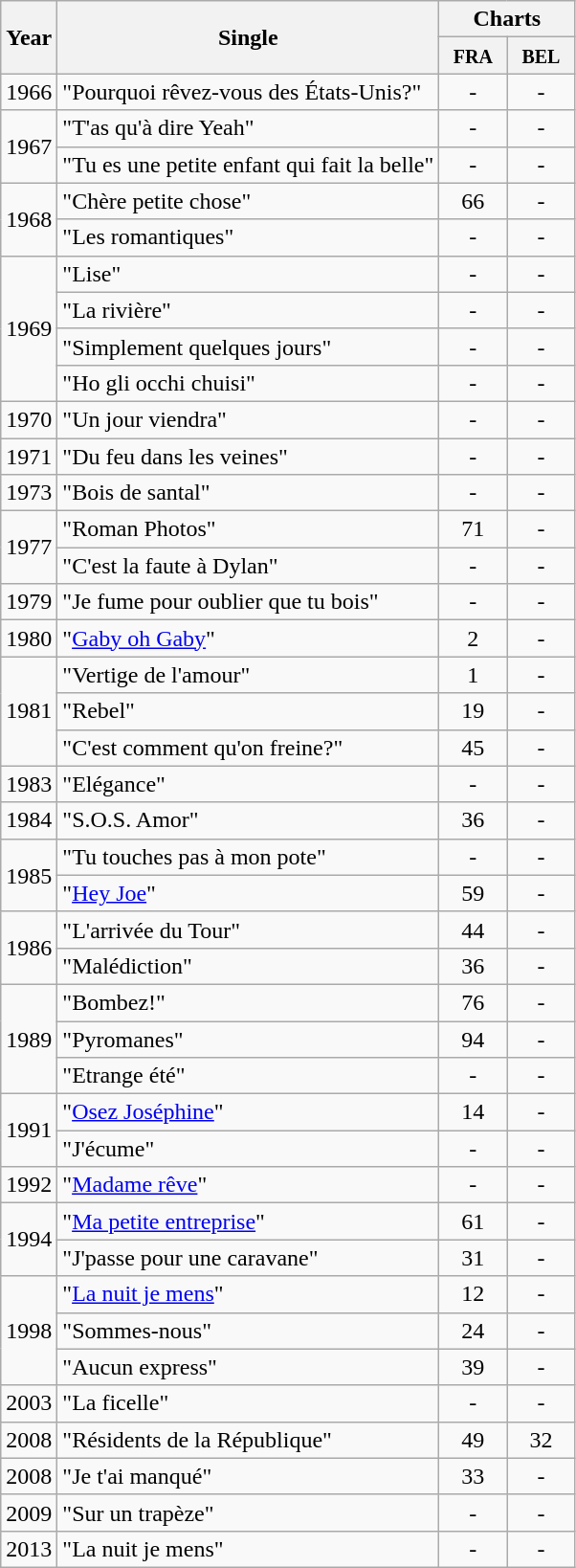<table class="wikitable">
<tr>
<th rowspan="2">Year</th>
<th rowspan="2">Single</th>
<th colspan="6">Charts</th>
</tr>
<tr>
<th width="40"><small>FRA</small></th>
<th width="40"><small>BEL</small></th>
</tr>
<tr>
<td>1966</td>
<td>"Pourquoi rêvez-vous des États-Unis?"</td>
<td style="text-align:center;">-</td>
<td style="text-align:center;">-</td>
</tr>
<tr>
<td rowspan="2">1967</td>
<td>"T'as qu'à dire Yeah"</td>
<td style="text-align:center;">-</td>
<td style="text-align:center;">-</td>
</tr>
<tr>
<td>"Tu es une petite enfant qui fait la belle"</td>
<td style="text-align:center;">-</td>
<td style="text-align:center;">-</td>
</tr>
<tr>
<td rowspan="2">1968</td>
<td>"Chère petite chose"</td>
<td style="text-align:center;">66</td>
<td style="text-align:center;">-</td>
</tr>
<tr>
<td>"Les romantiques"</td>
<td style="text-align:center;">-</td>
<td style="text-align:center;">-</td>
</tr>
<tr>
<td rowspan="4">1969</td>
<td>"Lise"</td>
<td style="text-align:center;">-</td>
<td style="text-align:center;">-</td>
</tr>
<tr>
<td>"La rivière"</td>
<td style="text-align:center;">-</td>
<td style="text-align:center;">-</td>
</tr>
<tr>
<td>"Simplement quelques jours"</td>
<td style="text-align:center;">-</td>
<td style="text-align:center;">-</td>
</tr>
<tr>
<td>"Ho gli occhi chuisi"</td>
<td style="text-align:center;">-</td>
<td style="text-align:center;">-</td>
</tr>
<tr>
<td>1970</td>
<td>"Un jour viendra"</td>
<td style="text-align:center;">-</td>
<td style="text-align:center;">-</td>
</tr>
<tr>
<td>1971</td>
<td>"Du feu dans les veines"</td>
<td style="text-align:center;">-</td>
<td style="text-align:center;">-</td>
</tr>
<tr>
<td>1973</td>
<td>"Bois de santal"</td>
<td style="text-align:center;">-</td>
<td style="text-align:center;">-</td>
</tr>
<tr>
<td rowspan="2">1977</td>
<td>"Roman Photos"</td>
<td style="text-align:center;">71</td>
<td style="text-align:center;">-</td>
</tr>
<tr>
<td>"C'est la faute à Dylan"</td>
<td style="text-align:center;">-</td>
<td style="text-align:center;">-</td>
</tr>
<tr>
<td>1979</td>
<td>"Je fume pour oublier que tu bois"</td>
<td style="text-align:center;">-</td>
<td style="text-align:center;">-</td>
</tr>
<tr>
<td>1980</td>
<td>"<a href='#'>Gaby oh Gaby</a>"</td>
<td style="text-align:center;">2</td>
<td style="text-align:center;">-</td>
</tr>
<tr>
<td rowspan="3">1981</td>
<td>"Vertige de l'amour"</td>
<td style="text-align:center;">1</td>
<td style="text-align:center;">-</td>
</tr>
<tr>
<td>"Rebel"</td>
<td style="text-align:center;">19</td>
<td style="text-align:center;">-</td>
</tr>
<tr>
<td>"C'est comment qu'on freine?"</td>
<td style="text-align:center;">45</td>
<td style="text-align:center;">-</td>
</tr>
<tr>
<td>1983</td>
<td>"Elégance"</td>
<td style="text-align:center;">-</td>
<td style="text-align:center;">-</td>
</tr>
<tr>
<td>1984</td>
<td>"S.O.S. Amor"</td>
<td style="text-align:center;">36</td>
<td style="text-align:center;">-</td>
</tr>
<tr>
<td rowspan="2">1985</td>
<td>"Tu touches pas à mon pote"</td>
<td style="text-align:center;">-</td>
<td style="text-align:center;">-</td>
</tr>
<tr>
<td>"<a href='#'>Hey Joe</a>"</td>
<td style="text-align:center;">59</td>
<td style="text-align:center;">-</td>
</tr>
<tr>
<td rowspan="2">1986</td>
<td>"L'arrivée du Tour"</td>
<td style="text-align:center;">44</td>
<td style="text-align:center;">-</td>
</tr>
<tr>
<td>"Malédiction"</td>
<td style="text-align:center;">36</td>
<td style="text-align:center;">-</td>
</tr>
<tr>
<td rowspan="3">1989</td>
<td>"Bombez!"</td>
<td style="text-align:center;">76</td>
<td style="text-align:center;">-</td>
</tr>
<tr>
<td>"Pyromanes"</td>
<td style="text-align:center;">94</td>
<td style="text-align:center;">-</td>
</tr>
<tr>
<td>"Etrange été"</td>
<td style="text-align:center;">-</td>
<td style="text-align:center;">-</td>
</tr>
<tr>
<td rowspan="2">1991</td>
<td>"<a href='#'>Osez Joséphine</a>"</td>
<td style="text-align:center;">14</td>
<td style="text-align:center;">-</td>
</tr>
<tr>
<td>"J'écume"</td>
<td style="text-align:center;">-</td>
<td style="text-align:center;">-</td>
</tr>
<tr>
<td>1992</td>
<td>"<a href='#'>Madame rêve</a>"</td>
<td style="text-align:center;">-</td>
<td style="text-align:center;">-</td>
</tr>
<tr>
<td rowspan="2">1994</td>
<td>"<a href='#'>Ma petite entreprise</a>"</td>
<td style="text-align:center;">61</td>
<td style="text-align:center;">-</td>
</tr>
<tr>
<td>"J'passe pour une caravane"</td>
<td style="text-align:center;">31</td>
<td style="text-align:center;">-</td>
</tr>
<tr>
<td rowspan="3">1998</td>
<td>"<a href='#'>La nuit je mens</a>"</td>
<td style="text-align:center;">12</td>
<td style="text-align:center;">-</td>
</tr>
<tr>
<td>"Sommes-nous"</td>
<td style="text-align:center;">24</td>
<td style="text-align:center;">-</td>
</tr>
<tr>
<td>"Aucun express"</td>
<td style="text-align:center;">39</td>
<td style="text-align:center;">-</td>
</tr>
<tr>
<td>2003</td>
<td>"La ficelle"</td>
<td style="text-align:center;">-</td>
<td style="text-align:center;">-</td>
</tr>
<tr>
<td>2008</td>
<td>"Résidents de la République"</td>
<td style="text-align:center;">49</td>
<td style="text-align:center;">32</td>
</tr>
<tr>
<td>2008</td>
<td>"Je t'ai manqué"</td>
<td style="text-align:center;">33</td>
<td style="text-align:center;">-</td>
</tr>
<tr>
<td>2009</td>
<td>"Sur un trapèze"</td>
<td style="text-align:center;">-</td>
<td style="text-align:center;">-</td>
</tr>
<tr>
<td>2013</td>
<td>"La nuit je mens"</td>
<td style="text-align:center;">-</td>
<td style="text-align:center;">-</td>
</tr>
</table>
